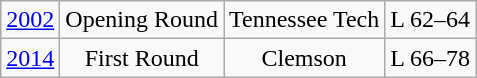<table class="wikitable">
<tr align="center">
<td><a href='#'>2002</a></td>
<td>Opening Round</td>
<td>Tennessee Tech</td>
<td>L 62–64</td>
</tr>
<tr align="center">
<td><a href='#'>2014</a></td>
<td>First Round</td>
<td>Clemson</td>
<td>L 66–78</td>
</tr>
</table>
